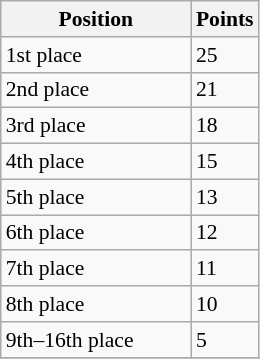<table class="wikitable" style="font-size: 90%">
<tr>
<th width=120>Position</th>
<th width=20>Points</th>
</tr>
<tr>
<td>1st place</td>
<td>25</td>
</tr>
<tr>
<td>2nd place</td>
<td>21</td>
</tr>
<tr>
<td>3rd place</td>
<td>18</td>
</tr>
<tr>
<td>4th place</td>
<td>15</td>
</tr>
<tr>
<td>5th place</td>
<td>13</td>
</tr>
<tr>
<td>6th place</td>
<td>12</td>
</tr>
<tr>
<td>7th place</td>
<td>11</td>
</tr>
<tr>
<td>8th place</td>
<td>10</td>
</tr>
<tr>
<td>9th–16th place</td>
<td>5</td>
</tr>
<tr>
</tr>
</table>
